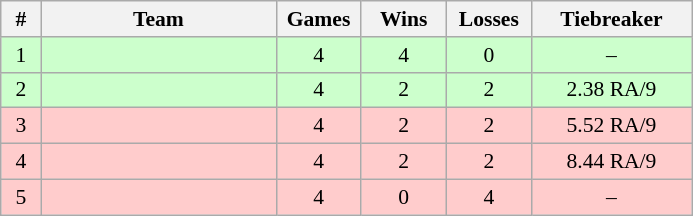<table class=wikitable style="text-align:center; font-size:90%">
<tr>
<th width=20>#</th>
<th width=150>Team</th>
<th width=50>Games</th>
<th width=50>Wins</th>
<th width=50>Losses</th>
<th width=100>Tiebreaker</th>
</tr>
<tr bgcolor="#cfc">
<td>1</td>
<td align=left></td>
<td>4</td>
<td>4</td>
<td>0</td>
<td>–</td>
</tr>
<tr bgcolor="#cfc">
<td>2</td>
<td align=left></td>
<td>4</td>
<td>2</td>
<td>2</td>
<td>2.38 RA/9</td>
</tr>
<tr bgcolor="#fcc">
<td>3</td>
<td align=left></td>
<td>4</td>
<td>2</td>
<td>2</td>
<td>5.52 RA/9</td>
</tr>
<tr bgcolor="#fcc">
<td>4</td>
<td align=left></td>
<td>4</td>
<td>2</td>
<td>2</td>
<td>8.44 RA/9</td>
</tr>
<tr bgcolor="#fcc">
<td>5</td>
<td align=left></td>
<td>4</td>
<td>0</td>
<td>4</td>
<td>–</td>
</tr>
</table>
